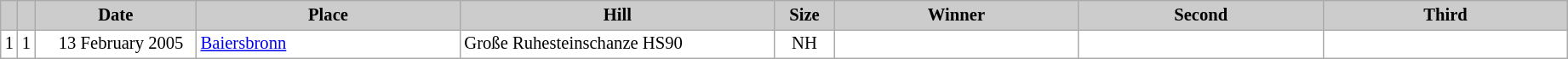<table class="wikitable plainrowheaders" style="background:#fff; font-size:86%; line-height:16px; border:grey solid 1px; border-collapse:collapse;">
<tr style="background:#ccc; text-align:center;">
<th scope="col" style="background:#ccc; width=20 px;"></th>
<th scope="col" style="background:#ccc; width=30 px;"></th>
<th scope="col" style="background:#ccc; width:120px;">Date</th>
<th scope="col" style="background:#ccc; width:200px;">Place</th>
<th scope="col" style="background:#ccc; width:240px;">Hill</th>
<th scope="col" style="background:#ccc; width:40px;">Size</th>
<th scope="col" style="background:#ccc; width:185px;">Winner</th>
<th scope="col" style="background:#ccc; width:185px;">Second</th>
<th scope="col" style="background:#ccc; width:185px;">Third</th>
</tr>
<tr>
<td align=center>1</td>
<td align=center>1</td>
<td align=right>13 February 2005  </td>
<td> <a href='#'>Baiersbronn</a></td>
<td>Große Ruhesteinschanze HS90</td>
<td align=center>NH</td>
<td></td>
<td></td>
<td></td>
</tr>
</table>
